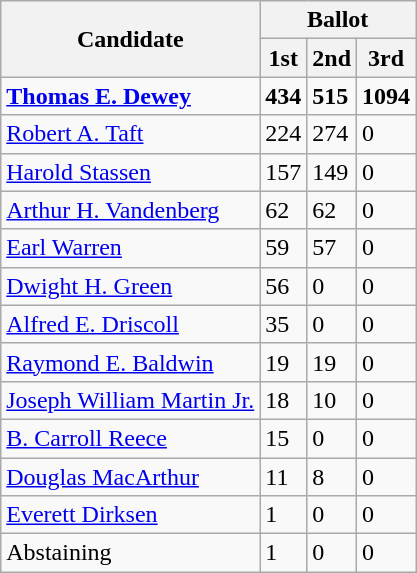<table class="wikitable" style="text-align:left">
<tr>
<th rowspan=2>Candidate</th>
<th colspan=3>Ballot</th>
</tr>
<tr>
<th>1st</th>
<th>2nd</th>
<th>3rd</th>
</tr>
<tr>
<td><strong><a href='#'>Thomas E. Dewey</a></strong></td>
<td><strong>434</strong></td>
<td><strong>515</strong></td>
<td><strong>1094</strong></td>
</tr>
<tr>
<td><a href='#'>Robert A. Taft</a></td>
<td>224</td>
<td>274</td>
<td>0</td>
</tr>
<tr>
<td><a href='#'>Harold Stassen</a></td>
<td>157</td>
<td>149</td>
<td>0</td>
</tr>
<tr>
<td><a href='#'>Arthur H. Vandenberg</a></td>
<td>62</td>
<td>62</td>
<td>0</td>
</tr>
<tr>
<td><a href='#'>Earl Warren</a></td>
<td>59</td>
<td>57</td>
<td>0</td>
</tr>
<tr>
<td><a href='#'>Dwight H. Green</a></td>
<td>56</td>
<td>0</td>
<td>0</td>
</tr>
<tr>
<td><a href='#'>Alfred E. Driscoll</a></td>
<td>35</td>
<td>0</td>
<td>0</td>
</tr>
<tr>
<td><a href='#'>Raymond E. Baldwin</a></td>
<td>19</td>
<td>19</td>
<td>0</td>
</tr>
<tr>
<td><a href='#'>Joseph William Martin Jr.</a></td>
<td>18</td>
<td>10</td>
<td>0</td>
</tr>
<tr>
<td><a href='#'>B. Carroll Reece</a></td>
<td>15</td>
<td>0</td>
<td>0</td>
</tr>
<tr>
<td><a href='#'>Douglas MacArthur</a></td>
<td>11</td>
<td>8</td>
<td>0</td>
</tr>
<tr>
<td><a href='#'>Everett Dirksen</a></td>
<td>1</td>
<td>0</td>
<td>0</td>
</tr>
<tr>
<td>Abstaining</td>
<td>1</td>
<td>0</td>
<td>0</td>
</tr>
</table>
